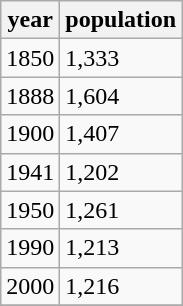<table class="wikitable">
<tr>
<th>year</th>
<th>population</th>
</tr>
<tr>
<td>1850</td>
<td>1,333</td>
</tr>
<tr>
<td>1888</td>
<td>1,604</td>
</tr>
<tr>
<td>1900</td>
<td>1,407</td>
</tr>
<tr>
<td>1941</td>
<td>1,202</td>
</tr>
<tr>
<td>1950</td>
<td>1,261</td>
</tr>
<tr>
<td>1990</td>
<td>1,213</td>
</tr>
<tr>
<td>2000</td>
<td>1,216</td>
</tr>
<tr>
</tr>
</table>
